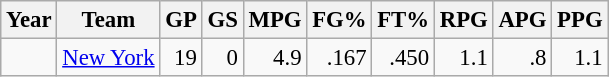<table class="wikitable sortable" style="font-size:95%; text-align:right;">
<tr>
<th>Year</th>
<th>Team</th>
<th>GP</th>
<th>GS</th>
<th>MPG</th>
<th>FG%</th>
<th>FT%</th>
<th>RPG</th>
<th>APG</th>
<th>PPG</th>
</tr>
<tr>
<td style="text-align:left;"></td>
<td style="text-align:left;"><a href='#'>New York</a></td>
<td>19</td>
<td>0</td>
<td>4.9</td>
<td>.167</td>
<td>.450</td>
<td>1.1</td>
<td>.8</td>
<td>1.1</td>
</tr>
</table>
